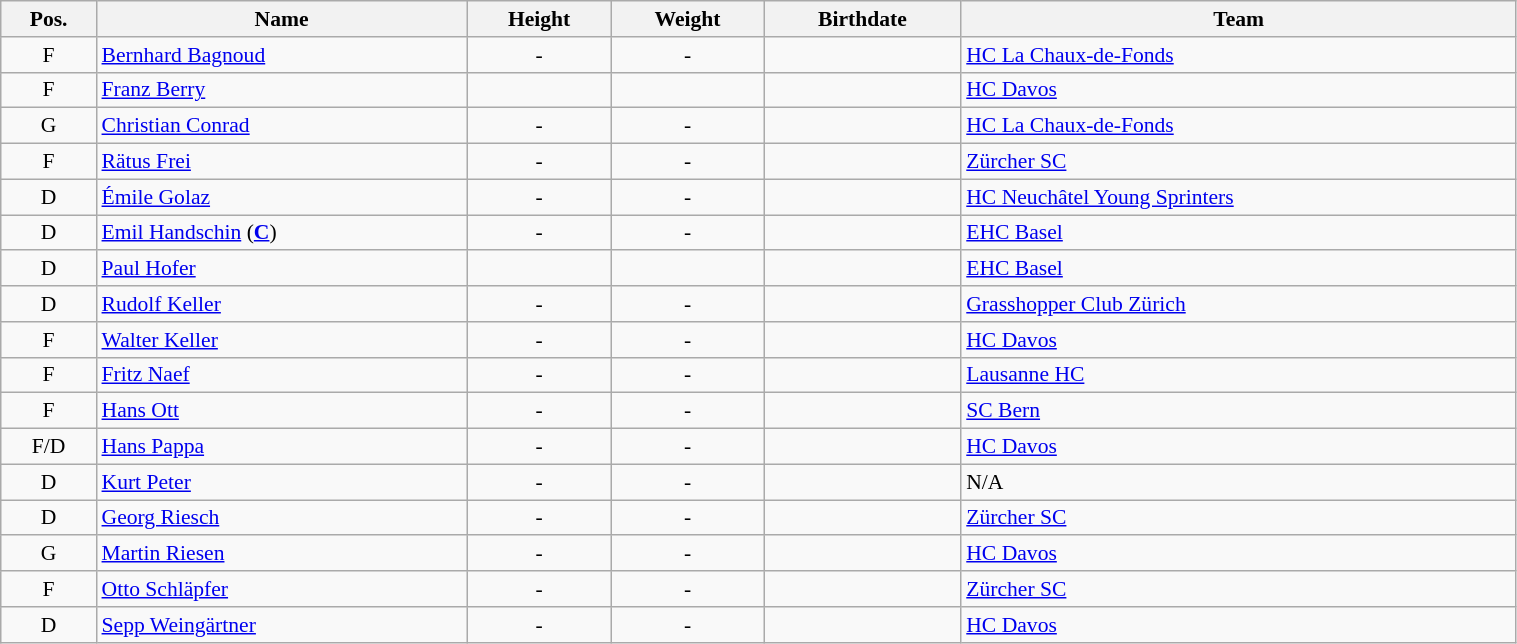<table class="wikitable sortable" width="80%" style="font-size: 90%; text-align: center;">
<tr>
<th>Pos.</th>
<th>Name</th>
<th>Height</th>
<th>Weight</th>
<th>Birthdate</th>
<th>Team</th>
</tr>
<tr>
<td>F</td>
<td style="text-align:left;"><a href='#'>Bernhard Bagnoud</a></td>
<td>-</td>
<td>-</td>
<td style="text-align:right;"></td>
<td style="text-align:left;"> <a href='#'>HC La Chaux-de-Fonds</a></td>
</tr>
<tr>
<td>F</td>
<td style="text-align:left;"><a href='#'>Franz Berry</a></td>
<td></td>
<td></td>
<td style="text-align:right;"></td>
<td style="text-align:left;"> <a href='#'>HC Davos</a></td>
</tr>
<tr>
<td>G</td>
<td style="text-align:left;"><a href='#'>Christian Conrad</a></td>
<td>-</td>
<td>-</td>
<td style="text-align:right;"></td>
<td style="text-align:left;"> <a href='#'>HC La Chaux-de-Fonds</a></td>
</tr>
<tr>
<td>F</td>
<td style="text-align:left;"><a href='#'>Rätus Frei</a></td>
<td>-</td>
<td>-</td>
<td style="text-align:right;"></td>
<td style="text-align:left;"> <a href='#'>Zürcher SC</a></td>
</tr>
<tr>
<td>D</td>
<td style="text-align:left;"><a href='#'>Émile Golaz</a></td>
<td>-</td>
<td>-</td>
<td style="text-align:right;"></td>
<td style="text-align:left;"> <a href='#'>HC Neuchâtel Young Sprinters</a></td>
</tr>
<tr>
<td>D</td>
<td style="text-align:left;"><a href='#'>Emil Handschin</a> (<strong><a href='#'>C</a></strong>)</td>
<td>-</td>
<td>-</td>
<td style="text-align:right;"></td>
<td style="text-align:left;"> <a href='#'>EHC Basel</a></td>
</tr>
<tr>
<td>D</td>
<td style="text-align:left;"><a href='#'>Paul Hofer</a></td>
<td></td>
<td></td>
<td style="text-align:right;"></td>
<td style="text-align:left;"> <a href='#'>EHC Basel</a></td>
</tr>
<tr>
<td>D</td>
<td style="text-align:left;"><a href='#'>Rudolf Keller</a></td>
<td>-</td>
<td>-</td>
<td style="text-align:right;"></td>
<td style="text-align:left;"> <a href='#'>Grasshopper Club Zürich</a></td>
</tr>
<tr>
<td>F</td>
<td style="text-align:left;"><a href='#'>Walter Keller</a></td>
<td>-</td>
<td>-</td>
<td style="text-align:right;"></td>
<td style="text-align:left;"> <a href='#'>HC Davos</a></td>
</tr>
<tr>
<td>F</td>
<td style="text-align:left;"><a href='#'>Fritz Naef</a></td>
<td>-</td>
<td>-</td>
<td style="text-align:right;"></td>
<td style="text-align:left;"> <a href='#'>Lausanne HC</a></td>
</tr>
<tr>
<td>F</td>
<td style="text-align:left;"><a href='#'>Hans Ott</a></td>
<td>-</td>
<td>-</td>
<td style="text-align:right;"></td>
<td style="text-align:left;"> <a href='#'>SC Bern</a></td>
</tr>
<tr>
<td>F/D</td>
<td style="text-align:left;"><a href='#'>Hans Pappa</a></td>
<td>-</td>
<td>-</td>
<td style="text-align:right;"></td>
<td style="text-align:left;"> <a href='#'>HC Davos</a></td>
</tr>
<tr>
<td>D</td>
<td style="text-align:left;"><a href='#'>Kurt Peter</a></td>
<td>-</td>
<td>-</td>
<td style="text-align:right;"></td>
<td style="text-align:left;">N/A</td>
</tr>
<tr>
<td>D</td>
<td style="text-align:left;"><a href='#'>Georg Riesch</a></td>
<td>-</td>
<td>-</td>
<td style="text-align:right;"></td>
<td style="text-align:left;"> <a href='#'>Zürcher SC</a></td>
</tr>
<tr>
<td>G</td>
<td style="text-align:left;"><a href='#'>Martin Riesen</a></td>
<td>-</td>
<td>-</td>
<td style="text-align:right;"></td>
<td style="text-align:left;"> <a href='#'>HC Davos</a></td>
</tr>
<tr>
<td>F</td>
<td style="text-align:left;"><a href='#'>Otto Schläpfer</a></td>
<td>-</td>
<td>-</td>
<td style="text-align:right;"></td>
<td style="text-align:left;"> <a href='#'>Zürcher SC</a></td>
</tr>
<tr>
<td>D</td>
<td style="text-align:left;"><a href='#'>Sepp Weingärtner</a></td>
<td>-</td>
<td>-</td>
<td style="text-align:right;"></td>
<td style="text-align:left;"> <a href='#'>HC Davos</a></td>
</tr>
</table>
